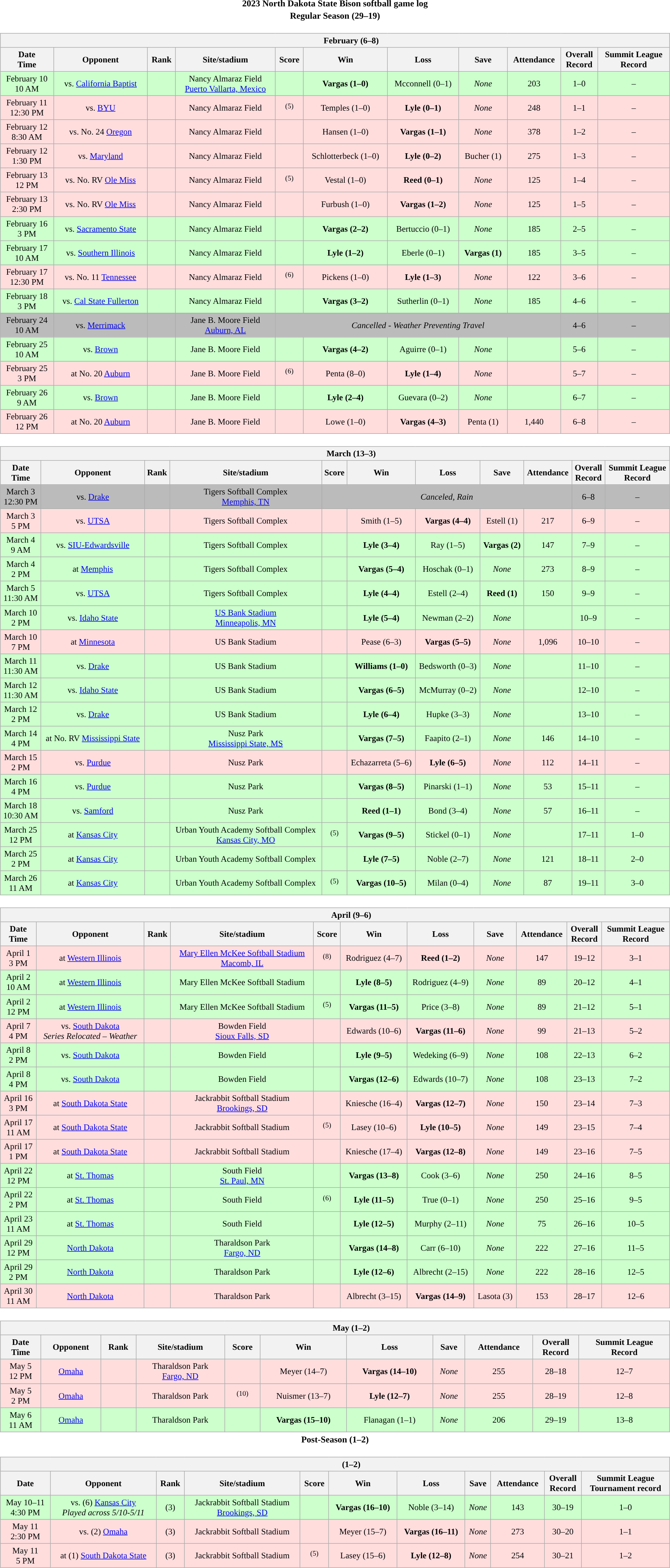<table class="toccolours" width=95% style="margin:1.5em auto; text-align:center;">
<tr>
<th colspan=2>2023 North Dakota State Bison softball game log</th>
</tr>
<tr>
<th colspan=2>Regular Season (29–19)</th>
</tr>
<tr style="vertical-align:top">
<td><br><table class="wikitable collapsible collapsed" style="margin:auto; font-size:95%; width:100%">
<tr>
<th colspan=11 style="padding-left:4em;">February (6–8)</th>
</tr>
<tr>
<th>Date<br>Time</th>
<th>Opponent</th>
<th>Rank</th>
<th>Site/stadium</th>
<th>Score</th>
<th>Win</th>
<th>Loss</th>
<th>Save</th>
<th>Attendance</th>
<th>Overall<br>Record</th>
<th>Summit League<br>Record</th>
</tr>
<tr align="center" bgcolor="ccffcc">
<td>February 10<br>10 AM</td>
<td>vs. <a href='#'>California Baptist</a></td>
<td></td>
<td>Nancy Almaraz Field<br><a href='#'>Puerto Vallarta, Mexico</a></td>
<td></td>
<td><strong>Vargas (1–0)</strong></td>
<td>Mcconnell (0–1)</td>
<td><em>None</em></td>
<td>203</td>
<td>1–0</td>
<td>–</td>
</tr>
<tr align="center" bgcolor="ffdddd">
<td>February 11<br>12:30 PM</td>
<td>vs. <a href='#'>BYU</a></td>
<td></td>
<td>Nancy Almaraz Field</td>
<td><sup>(5)</sup></td>
<td>Temples (1–0)</td>
<td><strong>Lyle (0–1)</strong></td>
<td><em>None</em></td>
<td>248</td>
<td>1–1</td>
<td>–</td>
</tr>
<tr align="center" bgcolor="ffdddd">
<td>February 12<br>8:30 AM</td>
<td>vs. No. 24 <a href='#'>Oregon</a></td>
<td></td>
<td>Nancy Almaraz Field</td>
<td></td>
<td>Hansen (1–0)</td>
<td><strong>Vargas (1–1)</strong></td>
<td><em>None</em></td>
<td>378</td>
<td>1–2</td>
<td>–</td>
</tr>
<tr align="center" bgcolor="ffdddd">
<td>February 12<br>1:30 PM</td>
<td>vs. <a href='#'>Maryland</a></td>
<td></td>
<td>Nancy Almaraz Field</td>
<td></td>
<td>Schlotterbeck (1–0)</td>
<td><strong>Lyle (0–2)</strong></td>
<td>Bucher (1)</td>
<td>275</td>
<td>1–3</td>
<td>–</td>
</tr>
<tr align="center" bgcolor="ffdddd">
<td>February 13<br>12 PM</td>
<td>vs. No. RV <a href='#'>Ole Miss</a></td>
<td></td>
<td>Nancy Almaraz Field</td>
<td><sup>(5)</sup></td>
<td>Vestal (1–0)</td>
<td><strong>Reed (0–1)</strong></td>
<td><em>None</em></td>
<td>125</td>
<td>1–4</td>
<td>–</td>
</tr>
<tr align="center" bgcolor="ffdddd">
<td>February 13<br>2:30 PM</td>
<td>vs. No. RV <a href='#'>Ole Miss</a></td>
<td></td>
<td>Nancy Almaraz Field</td>
<td></td>
<td>Furbush (1–0)</td>
<td><strong>Vargas (1–2)</strong></td>
<td><em>None</em></td>
<td>125</td>
<td>1–5</td>
<td>–</td>
</tr>
<tr align="center" bgcolor="ccffcc">
<td>February 16<br>3 PM</td>
<td>vs. <a href='#'>Sacramento State</a></td>
<td></td>
<td>Nancy Almaraz Field</td>
<td></td>
<td><strong>Vargas (2–2)</strong></td>
<td>Bertuccio (0–1)</td>
<td><em>None</em></td>
<td>185</td>
<td>2–5</td>
<td>–</td>
</tr>
<tr align="center" bgcolor="ccffcc">
<td>February 17<br>10 AM</td>
<td>vs. <a href='#'>Southern Illinois</a></td>
<td></td>
<td>Nancy Almaraz Field</td>
<td></td>
<td><strong>Lyle (1–2)</strong></td>
<td>Eberle (0–1)</td>
<td><strong>Vargas (1)</strong></td>
<td>185</td>
<td>3–5</td>
<td>–</td>
</tr>
<tr align="center" bgcolor="ffdddd">
<td>February 17<br>12:30 PM</td>
<td>vs. No. 11 <a href='#'>Tennessee</a></td>
<td></td>
<td>Nancy Almaraz Field</td>
<td><sup>(6)</sup></td>
<td>Pickens (1–0)</td>
<td><strong>Lyle (1–3)</strong></td>
<td><em>None</em></td>
<td>122</td>
<td>3–6</td>
<td>–</td>
</tr>
<tr align="center" bgcolor="ccffcc">
<td>February 18<br>3 PM</td>
<td>vs. <a href='#'>Cal State Fullerton</a></td>
<td></td>
<td>Nancy Almaraz Field</td>
<td></td>
<td><strong>Vargas (3–2)</strong></td>
<td>Sutherlin (0–1)</td>
<td><em>None</em></td>
<td>185</td>
<td>4–6</td>
<td>–</td>
</tr>
<tr align="center" bgcolor="bbbbbb">
<td>February 24<br>10 AM</td>
<td>vs. <a href='#'>Merrimack</a></td>
<td></td>
<td>Jane B. Moore Field<br><a href='#'>Auburn, AL</a></td>
<td colspan=5><em>Cancelled - Weather Preventing Travel</em></td>
<td>4–6</td>
<td>–</td>
</tr>
<tr align="center" bgcolor="ccffcc">
<td>February 25<br>10 AM</td>
<td>vs. <a href='#'>Brown</a></td>
<td></td>
<td>Jane B. Moore Field</td>
<td></td>
<td><strong>Vargas (4–2)</strong></td>
<td>Aguirre (0–1)</td>
<td><em>None</em></td>
<td></td>
<td>5–6</td>
<td>–</td>
</tr>
<tr align="center" bgcolor="ffdddd">
<td>February 25<br>3 PM</td>
<td>at No. 20 <a href='#'>Auburn</a></td>
<td></td>
<td>Jane B. Moore Field</td>
<td><sup>(6)</sup></td>
<td>Penta (8–0)</td>
<td><strong>Lyle (1–4)</strong></td>
<td><em>None</em></td>
<td></td>
<td>5–7</td>
<td>–</td>
</tr>
<tr align="center" bgcolor="ccffcc">
<td>February 26<br>9 AM</td>
<td>vs. <a href='#'>Brown</a></td>
<td></td>
<td>Jane B. Moore Field</td>
<td></td>
<td><strong>Lyle (2–4)</strong></td>
<td>Guevara (0–2)</td>
<td><em>None</em></td>
<td></td>
<td>6–7</td>
<td>–</td>
</tr>
<tr align="center" bgcolor="ffdddd">
<td>February 26<br>12 PM</td>
<td>at No. 20 <a href='#'>Auburn</a></td>
<td></td>
<td>Jane B. Moore Field</td>
<td></td>
<td>Lowe (1–0)</td>
<td><strong>Vargas (4–3)</strong></td>
<td>Penta (1)</td>
<td>1,440</td>
<td>6–8</td>
<td>–</td>
</tr>
</table>
</td>
</tr>
<tr>
<td><br><table class="wikitable collapsible collapsed" style="margin:auto; font-size:95%; width:100%">
<tr>
<th colspan=11 style="padding-left:4em;">March (13–3)</th>
</tr>
<tr>
<th>Date<br>Time</th>
<th>Opponent</th>
<th>Rank</th>
<th>Site/stadium</th>
<th>Score</th>
<th>Win</th>
<th>Loss</th>
<th>Save</th>
<th>Attendance</th>
<th>Overall<br>Record</th>
<th>Summit League<br>Record</th>
</tr>
<tr align="center" bgcolor="bbbbbb">
<td>March 3<br>12:30 PM</td>
<td>vs. <a href='#'>Drake</a></td>
<td></td>
<td>Tigers Softball Complex<br><a href='#'>Memphis, TN</a></td>
<td colspan=5><em>Canceled, Rain</em></td>
<td>6–8</td>
<td>–</td>
</tr>
<tr align="center" bgcolor="ffdddd">
<td>March 3<br>5 PM</td>
<td>vs. <a href='#'>UTSA</a></td>
<td></td>
<td>Tigers Softball Complex</td>
<td></td>
<td>Smith (1–5)</td>
<td><strong>Vargas (4–4)</strong></td>
<td>Estell (1)</td>
<td>217</td>
<td>6–9</td>
<td>–</td>
</tr>
<tr align="center" bgcolor="ccffcc">
<td>March 4<br>9 AM</td>
<td>vs. <a href='#'>SIU-Edwardsville</a></td>
<td></td>
<td>Tigers Softball Complex</td>
<td></td>
<td><strong>Lyle (3–4)</strong></td>
<td>Ray (1–5)</td>
<td><strong>Vargas (2)</strong></td>
<td>147</td>
<td>7–9</td>
<td>–</td>
</tr>
<tr align="center" bgcolor="ccffcc">
<td>March 4<br>2 PM</td>
<td>at <a href='#'>Memphis</a></td>
<td></td>
<td>Tigers Softball Complex</td>
<td></td>
<td><strong>Vargas (5–4)</strong></td>
<td>Hoschak (0–1)</td>
<td><em>None</em></td>
<td>273</td>
<td>8–9</td>
<td>–</td>
</tr>
<tr align="center" bgcolor="ccffcc">
<td>March 5<br>11:30 AM</td>
<td>vs. <a href='#'>UTSA</a></td>
<td></td>
<td>Tigers Softball Complex</td>
<td></td>
<td><strong>Lyle (4–4)</strong></td>
<td>Estell (2–4)</td>
<td><strong>Reed (1)</strong></td>
<td>150</td>
<td>9–9</td>
<td>–</td>
</tr>
<tr align="center" bgcolor="ccffcc">
<td>March 10<br>2 PM</td>
<td>vs. <a href='#'>Idaho State</a></td>
<td></td>
<td><a href='#'>US Bank Stadium</a><br><a href='#'>Minneapolis, MN</a></td>
<td></td>
<td><strong>Lyle (5–4)</strong></td>
<td>Newman (2–2)</td>
<td><em>None</em></td>
<td></td>
<td>10–9</td>
<td>–</td>
</tr>
<tr align="center" bgcolor="ffdddd">
<td>March 10<br>7 PM</td>
<td>at <a href='#'>Minnesota</a></td>
<td></td>
<td>US Bank Stadium</td>
<td></td>
<td>Pease (6–3)</td>
<td><strong>Vargas (5–5)</strong></td>
<td><em>None</em></td>
<td>1,096</td>
<td>10–10</td>
<td>–</td>
</tr>
<tr align="center" bgcolor="ccffcc">
<td>March 11<br>11:30 AM</td>
<td>vs. <a href='#'>Drake</a></td>
<td></td>
<td>US Bank Stadium</td>
<td></td>
<td><strong>Williams (1–0)</strong></td>
<td>Bedsworth (0–3)</td>
<td><em>None</em></td>
<td></td>
<td>11–10</td>
<td>–</td>
</tr>
<tr align="center" bgcolor="ccffcc">
<td>March 12<br>11:30 AM</td>
<td>vs. <a href='#'>Idaho State</a></td>
<td></td>
<td>US Bank Stadium</td>
<td></td>
<td><strong>Vargas (6–5)</strong></td>
<td>McMurray (0–2)</td>
<td><em>None</em></td>
<td></td>
<td>12–10</td>
<td>–</td>
</tr>
<tr align="center" bgcolor="ccffcc">
<td>March 12<br>2 PM</td>
<td>vs. <a href='#'>Drake</a></td>
<td></td>
<td>US Bank Stadium</td>
<td></td>
<td><strong>Lyle (6–4)</strong></td>
<td>Hupke (3–3)</td>
<td><em>None</em></td>
<td></td>
<td>13–10</td>
<td>–</td>
</tr>
<tr align="center" bgcolor="ccffcc">
<td>March 14<br>4 PM</td>
<td>at No. RV <a href='#'>Mississippi State</a></td>
<td></td>
<td>Nusz Park<br><a href='#'>Mississippi State, MS</a></td>
<td></td>
<td><strong>Vargas (7–5)</strong></td>
<td>Faapito (2–1)</td>
<td><em>None</em></td>
<td>146</td>
<td>14–10</td>
<td>–</td>
</tr>
<tr align="center" bgcolor="ffdddd">
<td>March 15<br>2 PM</td>
<td>vs. <a href='#'>Purdue</a></td>
<td></td>
<td>Nusz Park</td>
<td></td>
<td>Echazarreta (5–6)</td>
<td><strong>Lyle (6–5)</strong></td>
<td><em>None</em></td>
<td>112</td>
<td>14–11</td>
<td>–</td>
</tr>
<tr align="center" bgcolor="ccffcc">
<td>March 16<br>4 PM</td>
<td>vs. <a href='#'>Purdue</a></td>
<td></td>
<td>Nusz Park</td>
<td></td>
<td><strong>Vargas (8–5)</strong></td>
<td>Pinarski (1–1)</td>
<td><em>None</em></td>
<td>53</td>
<td>15–11</td>
<td>–</td>
</tr>
<tr align="center" bgcolor="ccffcc">
<td>March 18<br>10:30 AM</td>
<td>vs. <a href='#'>Samford</a></td>
<td></td>
<td>Nusz Park</td>
<td></td>
<td><strong>Reed (1–1)</strong></td>
<td>Bond (3–4)</td>
<td><em>None</em></td>
<td>57</td>
<td>16–11</td>
<td>–</td>
</tr>
<tr align="center" bgcolor="ccffcc">
<td>March 25<br>12 PM</td>
<td>at <a href='#'>Kansas City</a></td>
<td></td>
<td>Urban Youth Academy Softball Complex<br><a href='#'>Kansas City, MO</a></td>
<td><sup>(5)</sup></td>
<td><strong>Vargas (9–5)</strong></td>
<td>Stickel (0–1)</td>
<td><em>None</em></td>
<td></td>
<td>17–11</td>
<td>1–0</td>
</tr>
<tr align="center" bgcolor="ccffcc">
<td>March 25<br>2 PM</td>
<td>at <a href='#'>Kansas City</a></td>
<td></td>
<td>Urban Youth Academy Softball Complex</td>
<td></td>
<td><strong>Lyle (7–5)</strong></td>
<td>Noble (2–7)</td>
<td><em>None</em></td>
<td>121</td>
<td>18–11</td>
<td>2–0</td>
</tr>
<tr align="center" bgcolor="ccffcc">
<td>March 26<br>11 AM</td>
<td>at <a href='#'>Kansas City</a></td>
<td></td>
<td>Urban Youth Academy Softball Complex</td>
<td><sup>(5)</sup></td>
<td><strong>Vargas (10–5)</strong></td>
<td>Milan (0–4)</td>
<td><em>None</em></td>
<td>87</td>
<td>19–11</td>
<td>3–0</td>
</tr>
</table>
</td>
</tr>
<tr>
<td><br><table class="wikitable collapsible collapsed" style="margin:auto; font-size:95%; width:100%">
<tr>
<th colspan=11 style="padding-left:4em;">April (9–6)</th>
</tr>
<tr>
<th>Date<br>Time</th>
<th>Opponent</th>
<th>Rank</th>
<th>Site/stadium</th>
<th>Score</th>
<th>Win</th>
<th>Loss</th>
<th>Save</th>
<th>Attendance</th>
<th>Overall<br>Record</th>
<th>Summit League<br>Record</th>
</tr>
<tr align="center" bgcolor="ffdddd">
<td>April 1<br>3 PM</td>
<td>at <a href='#'>Western Illinois</a></td>
<td></td>
<td><a href='#'>Mary Ellen McKee Softball Stadium</a><br><a href='#'>Macomb, IL</a></td>
<td><sup>(8)</sup></td>
<td>Rodriguez (4–7)</td>
<td><strong>Reed (1–2)</strong></td>
<td><em>None</em></td>
<td>147</td>
<td>19–12</td>
<td>3–1</td>
</tr>
<tr align="center" bgcolor="ccffcc">
<td>April 2<br>10 AM</td>
<td>at <a href='#'>Western Illinois</a></td>
<td></td>
<td>Mary Ellen McKee Softball Stadium</td>
<td></td>
<td><strong>Lyle (8–5)</strong></td>
<td>Rodriguez (4–9)</td>
<td><em>None</em></td>
<td>89</td>
<td>20–12</td>
<td>4–1</td>
</tr>
<tr align="center" bgcolor="ccffcc">
<td>April 2<br>12 PM</td>
<td>at <a href='#'>Western Illinois</a></td>
<td></td>
<td>Mary Ellen McKee Softball Stadium</td>
<td><sup>(5)</sup></td>
<td><strong>Vargas (11–5)</strong></td>
<td>Price (3–8)</td>
<td><em>None</em></td>
<td>89</td>
<td>21–12</td>
<td>5–1</td>
</tr>
<tr align="center" bgcolor="ffdddd">
<td>April 7<br>4 PM</td>
<td>vs. <a href='#'>South Dakota</a><br><em>Series Relocated – Weather</em></td>
<td></td>
<td>Bowden Field<br><a href='#'>Sioux Falls, SD</a></td>
<td></td>
<td>Edwards (10–6)</td>
<td><strong>Vargas (11–6)</strong></td>
<td><em>None</em></td>
<td>99</td>
<td>21–13</td>
<td>5–2</td>
</tr>
<tr align="center" bgcolor="ccffcc">
<td>April 8<br>2 PM</td>
<td>vs. <a href='#'>South Dakota</a></td>
<td></td>
<td>Bowden Field</td>
<td></td>
<td><strong>Lyle (9–5)</strong></td>
<td>Wedeking (6–9)</td>
<td><em>None</em></td>
<td>108</td>
<td>22–13</td>
<td>6–2</td>
</tr>
<tr align="center" bgcolor="ccffcc">
<td>April 8<br>4 PM</td>
<td>vs. <a href='#'>South Dakota</a></td>
<td></td>
<td>Bowden Field</td>
<td></td>
<td><strong>Vargas (12–6)</strong></td>
<td>Edwards (10–7)</td>
<td><em>None</em></td>
<td>108</td>
<td>23–13</td>
<td>7–2</td>
</tr>
<tr align="center" bgcolor="ffdddd">
<td>April 16<br>3 PM</td>
<td>at <a href='#'>South Dakota State</a></td>
<td></td>
<td>Jackrabbit Softball Stadium<br><a href='#'>Brookings, SD</a></td>
<td></td>
<td>Kniesche (16–4)</td>
<td><strong>Vargas (12–7)</strong></td>
<td><em>None</em></td>
<td>150</td>
<td>23–14</td>
<td>7–3</td>
</tr>
<tr align="center" bgcolor="ffdddd">
<td>April 17<br>11 AM</td>
<td>at <a href='#'>South Dakota State</a></td>
<td></td>
<td>Jackrabbit Softball Stadium</td>
<td><sup>(5)</sup></td>
<td>Lasey (10–6)</td>
<td><strong>Lyle (10–5)</strong></td>
<td><em>None</em></td>
<td>149</td>
<td>23–15</td>
<td>7–4</td>
</tr>
<tr align="center" bgcolor="ffdddd">
<td>April 17<br>1 PM</td>
<td>at <a href='#'>South Dakota State</a></td>
<td></td>
<td>Jackrabbit Softball Stadium</td>
<td></td>
<td>Kniesche (17–4)</td>
<td><strong>Vargas (12–8)</strong></td>
<td><em>None</em></td>
<td>149</td>
<td>23–16</td>
<td>7–5</td>
</tr>
<tr align="center" bgcolor="ccffcc">
<td>April 22<br>12 PM</td>
<td>at <a href='#'>St. Thomas</a></td>
<td></td>
<td>South Field<br><a href='#'>St. Paul, MN</a></td>
<td></td>
<td><strong>Vargas (13–8)</strong></td>
<td>Cook (3–6)</td>
<td><em>None</em></td>
<td>250</td>
<td>24–16</td>
<td>8–5</td>
</tr>
<tr align="center" bgcolor="ccffcc">
<td>April 22<br>2 PM</td>
<td>at <a href='#'>St. Thomas</a></td>
<td></td>
<td>South Field</td>
<td><sup>(6)</sup></td>
<td><strong>Lyle (11–5)</strong></td>
<td>True (0–1)</td>
<td><em>None</em></td>
<td>250</td>
<td>25–16</td>
<td>9–5</td>
</tr>
<tr align="center" bgcolor="ccffcc">
<td>April 23<br>11 AM</td>
<td>at <a href='#'>St. Thomas</a></td>
<td></td>
<td>South Field</td>
<td></td>
<td><strong>Lyle (12–5)</strong></td>
<td>Murphy (2–11)</td>
<td><em>None</em></td>
<td>75</td>
<td>26–16</td>
<td>10–5</td>
</tr>
<tr align="center" bgcolor="ccffcc">
<td>April 29<br>12 PM</td>
<td><a href='#'>North Dakota</a></td>
<td></td>
<td>Tharaldson Park<br><a href='#'>Fargo, ND</a></td>
<td></td>
<td><strong>Vargas (14–8)</strong></td>
<td>Carr (6–10)</td>
<td><em>None</em></td>
<td>222</td>
<td>27–16</td>
<td>11–5</td>
</tr>
<tr align="center" bgcolor="ccffcc">
<td>April 29<br>2 PM</td>
<td><a href='#'>North Dakota</a></td>
<td></td>
<td>Tharaldson Park</td>
<td></td>
<td><strong>Lyle (12–6)</strong></td>
<td>Albrecht (2–15)</td>
<td><em>None</em></td>
<td>222</td>
<td>28–16</td>
<td>12–5</td>
</tr>
<tr align="center" bgcolor="ffdddd">
<td>April 30<br>11 AM</td>
<td><a href='#'>North Dakota</a></td>
<td></td>
<td>Tharaldson Park</td>
<td></td>
<td>Albrecht (3–15)</td>
<td><strong>Vargas (14–9)</strong></td>
<td>Lasota (3)</td>
<td>153</td>
<td>28–17</td>
<td>12–6</td>
</tr>
</table>
</td>
</tr>
<tr>
<td><br><table class="wikitable collapsible collapsed" style="margin:auto; font-size:95%; width:100%">
<tr>
<th colspan=11 style="padding-left:4em;">May (1–2)</th>
</tr>
<tr>
<th>Date<br>Time</th>
<th>Opponent</th>
<th>Rank</th>
<th>Site/stadium</th>
<th>Score</th>
<th>Win</th>
<th>Loss</th>
<th>Save</th>
<th>Attendance</th>
<th>Overall<br>Record</th>
<th>Summit League<br>Record</th>
</tr>
<tr align="center" bgcolor="ffdddd">
<td>May 5<br>12 PM</td>
<td><a href='#'>Omaha</a></td>
<td></td>
<td>Tharaldson Park<br><a href='#'>Fargo, ND</a></td>
<td></td>
<td>Meyer (14–7)</td>
<td><strong>Vargas (14–10)</strong></td>
<td><em>None</em></td>
<td>255</td>
<td>28–18</td>
<td>12–7</td>
</tr>
<tr align="center" bgcolor="ffdddd">
<td>May 5<br>2 PM</td>
<td><a href='#'>Omaha</a></td>
<td></td>
<td>Tharaldson Park</td>
<td><sup>(10)</sup></td>
<td>Nuismer (13–7)</td>
<td><strong>Lyle (12–7)</strong></td>
<td><em>None</em></td>
<td>255</td>
<td>28–19</td>
<td>12–8</td>
</tr>
<tr align="center" bgcolor="ccffcc">
<td>May 6<br>11 AM</td>
<td><a href='#'>Omaha</a></td>
<td></td>
<td>Tharaldson Park</td>
<td></td>
<td><strong>Vargas (15–10)</strong></td>
<td>Flanagan (1–1)</td>
<td><em>None</em></td>
<td>206</td>
<td>29–19</td>
<td>13–8</td>
</tr>
</table>
</td>
</tr>
<tr>
<th colspan=2>Post-Season (1–2)</th>
</tr>
<tr>
<td><br><table class="wikitable collapsible collapsed" style="margin:auto; font-size:95%; width:100%">
<tr>
<th colspan=11 style="padding-left:4em;"> (1–2)</th>
</tr>
<tr>
<th>Date</th>
<th>Opponent</th>
<th>Rank</th>
<th>Site/stadium</th>
<th>Score</th>
<th>Win</th>
<th>Loss</th>
<th>Save</th>
<th>Attendance</th>
<th>Overall<br>Record</th>
<th>Summit League<br>Tournament record</th>
</tr>
<tr align="center" bgcolor="ccffcc">
<td>May 10–11<br>4:30 PM</td>
<td>vs. (6) <a href='#'>Kansas City</a><br><em>Played across 5/10-5/11</em></td>
<td>(3)</td>
<td>Jackrabbit Softball Stadium<br><a href='#'>Brookings, SD</a></td>
<td></td>
<td><strong>Vargas (16–10)</strong></td>
<td>Noble (3–14)</td>
<td><em>None</em></td>
<td>143</td>
<td>30–19</td>
<td>1–0</td>
</tr>
<tr align="center" bgcolor="ffdddd">
<td>May 11<br>2:30 PM</td>
<td>vs. (2) <a href='#'>Omaha</a></td>
<td>(3)</td>
<td>Jackrabbit Softball Stadium</td>
<td></td>
<td>Meyer (15–7)</td>
<td><strong>Vargas (16–11)</strong></td>
<td><em>None</em></td>
<td>273</td>
<td>30–20</td>
<td>1–1</td>
</tr>
<tr align="center" bgcolor="ffdddd">
<td>May 11<br>5 PM</td>
<td>at (1) <a href='#'>South Dakota State</a></td>
<td>(3)</td>
<td>Jackrabbit Softball Stadium</td>
<td><sup>(5)</sup></td>
<td>Lasey (15–6)</td>
<td><strong>Lyle (12–8)</strong></td>
<td><em>None</em></td>
<td>254</td>
<td>30–21</td>
<td>1–2</td>
</tr>
</table>
</td>
</tr>
<tr>
</tr>
<tr style="text-align:center;">
<td> </td>
</tr>
</table>
